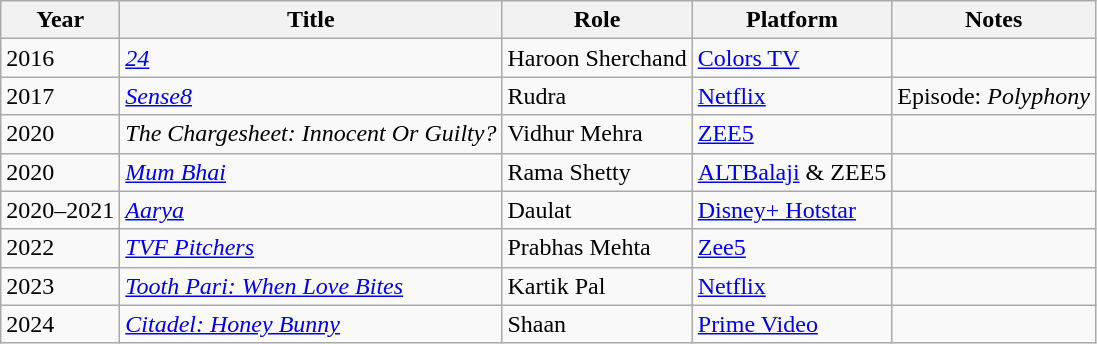<table class="wikitable plainrowheaders sortable">
<tr>
<th scope="col">Year</th>
<th scope="col">Title</th>
<th scope="col">Role</th>
<th scope="col">Platform</th>
<th scope="col">Notes</th>
</tr>
<tr>
<td>2016</td>
<td><em><a href='#'>24</a></em></td>
<td>Haroon Sherchand</td>
<td><a href='#'>Colors TV</a></td>
<td></td>
</tr>
<tr>
<td>2017</td>
<td><em><a href='#'>Sense8</a></em></td>
<td>Rudra</td>
<td><a href='#'>Netflix</a></td>
<td>Episode: <em>Polyphony</em></td>
</tr>
<tr>
<td>2020</td>
<td><em>The Chargesheet: Innocent Or Guilty?</em></td>
<td>Vidhur Mehra</td>
<td><a href='#'>ZEE5</a></td>
<td></td>
</tr>
<tr>
<td>2020</td>
<td><em><a href='#'>Mum Bhai</a></em></td>
<td>Rama Shetty</td>
<td><a href='#'>ALTBalaji</a> & ZEE5</td>
<td></td>
</tr>
<tr>
<td>2020–2021</td>
<td><em><a href='#'>Aarya</a></em></td>
<td>Daulat</td>
<td><a href='#'>Disney+ Hotstar</a></td>
<td></td>
</tr>
<tr>
<td>2022</td>
<td><em><a href='#'>TVF Pitchers</a></em></td>
<td>Prabhas Mehta</td>
<td><a href='#'>Zee5</a></td>
<td></td>
</tr>
<tr>
<td>2023</td>
<td><em><a href='#'>Tooth Pari: When Love Bites</a></em></td>
<td>Kartik Pal</td>
<td><a href='#'>Netflix</a></td>
<td></td>
</tr>
<tr>
<td>2024</td>
<td><em><a href='#'>Citadel: Honey Bunny</a></em></td>
<td>Shaan</td>
<td><a href='#'>Prime Video</a></td>
<td></td>
</tr>
</table>
